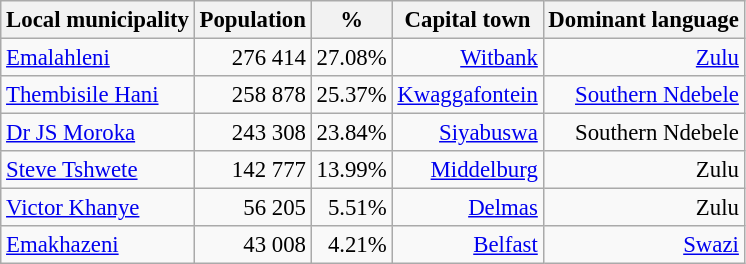<table class="wikitable" style="font-size: 95%; text-align: right">
<tr>
<th>Local municipality</th>
<th>Population</th>
<th>%</th>
<th>Capital town</th>
<th>Dominant language</th>
</tr>
<tr>
<td align=left><a href='#'>Emalahleni</a></td>
<td>276 414</td>
<td>27.08%</td>
<td><a href='#'>Witbank</a></td>
<td><a href='#'>Zulu</a></td>
</tr>
<tr>
<td align=left><a href='#'>Thembisile Hani</a></td>
<td>258 878</td>
<td>25.37%</td>
<td><a href='#'>Kwaggafontein</a></td>
<td><a href='#'>Southern Ndebele</a></td>
</tr>
<tr>
<td align=left><a href='#'>Dr JS Moroka</a></td>
<td>243 308</td>
<td>23.84%</td>
<td><a href='#'>Siyabuswa</a></td>
<td>Southern Ndebele</td>
</tr>
<tr>
<td align=left><a href='#'>Steve Tshwete</a></td>
<td>142 777</td>
<td>13.99%</td>
<td><a href='#'>Middelburg</a></td>
<td>Zulu</td>
</tr>
<tr>
<td align=left><a href='#'>Victor Khanye</a></td>
<td>56 205</td>
<td>5.51%</td>
<td><a href='#'>Delmas</a></td>
<td>Zulu</td>
</tr>
<tr>
<td align=left><a href='#'>Emakhazeni</a></td>
<td>43 008</td>
<td>4.21%</td>
<td><a href='#'>Belfast</a></td>
<td><a href='#'>Swazi</a></td>
</tr>
</table>
